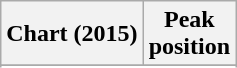<table class="wikitable sortable plainrowheaders" style="text-align:center">
<tr>
<th scope="col">Chart (2015)</th>
<th scope="col">Peak<br>position</th>
</tr>
<tr>
</tr>
<tr>
</tr>
<tr>
</tr>
<tr>
</tr>
<tr>
</tr>
<tr>
</tr>
<tr>
</tr>
<tr>
</tr>
<tr>
</tr>
<tr>
</tr>
<tr>
</tr>
<tr>
</tr>
<tr>
</tr>
<tr>
</tr>
<tr>
</tr>
</table>
